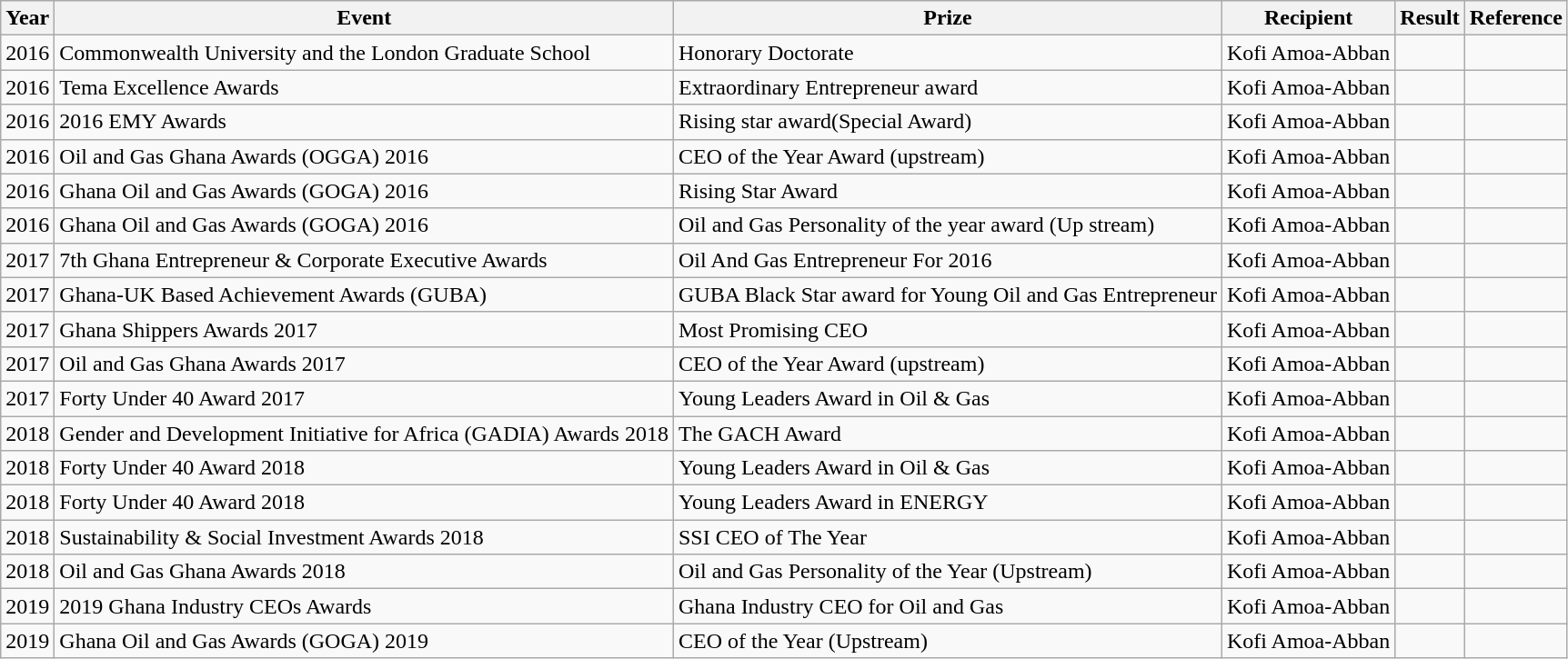<table class="wikitable sortable">
<tr>
<th>Year</th>
<th>Event</th>
<th>Prize</th>
<th>Recipient</th>
<th>Result</th>
<th>Reference</th>
</tr>
<tr>
<td>2016</td>
<td>Commonwealth University and the London Graduate School</td>
<td>Honorary Doctorate</td>
<td>Kofi Amoa-Abban</td>
<td></td>
<td></td>
</tr>
<tr>
<td>2016</td>
<td>Tema Excellence Awards</td>
<td>Extraordinary Entrepreneur award</td>
<td>Kofi Amoa-Abban</td>
<td></td>
<td></td>
</tr>
<tr>
<td>2016</td>
<td>2016 EMY Awards</td>
<td>Rising star award(Special Award)</td>
<td>Kofi Amoa-Abban</td>
<td></td>
<td></td>
</tr>
<tr>
<td>2016</td>
<td>Oil and Gas Ghana Awards (OGGA) 2016</td>
<td>CEO of the Year Award (upstream)</td>
<td>Kofi Amoa-Abban</td>
<td></td>
<td></td>
</tr>
<tr>
<td>2016</td>
<td>Ghana Oil and Gas Awards (GOGA) 2016</td>
<td>Rising Star Award</td>
<td>Kofi Amoa-Abban</td>
<td></td>
<td></td>
</tr>
<tr>
<td>2016</td>
<td>Ghana Oil and Gas Awards (GOGA) 2016</td>
<td>Oil and Gas Personality of the year award (Up stream)</td>
<td>Kofi Amoa-Abban</td>
<td></td>
<td></td>
</tr>
<tr>
<td>2017</td>
<td>7th Ghana Entrepreneur & Corporate Executive Awards</td>
<td>Oil And Gas Entrepreneur For 2016</td>
<td>Kofi Amoa-Abban</td>
<td></td>
<td></td>
</tr>
<tr>
<td>2017</td>
<td>Ghana-UK Based Achievement Awards (GUBA)</td>
<td>GUBA Black Star award for Young Oil and Gas Entrepreneur</td>
<td>Kofi Amoa-Abban</td>
<td></td>
<td></td>
</tr>
<tr>
<td>2017</td>
<td>Ghana Shippers Awards 2017</td>
<td>Most Promising CEO</td>
<td>Kofi Amoa-Abban</td>
<td></td>
<td></td>
</tr>
<tr>
<td>2017</td>
<td>Oil and Gas Ghana Awards 2017</td>
<td>CEO of the Year Award (upstream)</td>
<td>Kofi Amoa-Abban</td>
<td></td>
<td></td>
</tr>
<tr>
<td>2017</td>
<td>Forty Under 40 Award 2017</td>
<td>Young Leaders Award in Oil & Gas</td>
<td>Kofi Amoa-Abban</td>
<td></td>
<td></td>
</tr>
<tr>
<td>2018</td>
<td>Gender and Development Initiative for Africa (GADIA) Awards 2018</td>
<td>The GACH Award</td>
<td>Kofi Amoa-Abban</td>
<td></td>
<td></td>
</tr>
<tr>
<td>2018</td>
<td>Forty Under 40 Award 2018</td>
<td>Young Leaders Award in Oil & Gas</td>
<td>Kofi Amoa-Abban</td>
<td></td>
<td></td>
</tr>
<tr>
<td>2018</td>
<td>Forty Under 40 Award 2018</td>
<td>Young Leaders Award in ENERGY</td>
<td>Kofi Amoa-Abban</td>
<td></td>
<td></td>
</tr>
<tr>
<td>2018</td>
<td>Sustainability & Social Investment Awards 2018</td>
<td>SSI CEO of The Year</td>
<td>Kofi Amoa-Abban</td>
<td></td>
<td></td>
</tr>
<tr>
<td>2018</td>
<td>Oil and Gas Ghana Awards 2018</td>
<td>Oil and Gas Personality of the Year (Upstream)</td>
<td>Kofi Amoa-Abban</td>
<td></td>
<td></td>
</tr>
<tr>
<td>2019</td>
<td>2019 Ghana Industry CEOs Awards</td>
<td>Ghana Industry CEO for Oil and Gas</td>
<td>Kofi Amoa-Abban</td>
<td></td>
<td></td>
</tr>
<tr>
<td>2019</td>
<td>Ghana Oil and Gas Awards (GOGA) 2019</td>
<td>CEO of the Year (Upstream)</td>
<td>Kofi Amoa-Abban</td>
<td></td>
<td></td>
</tr>
</table>
